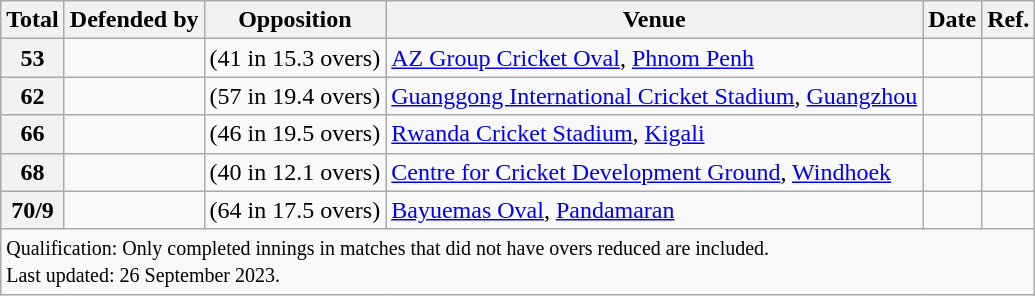<table class="wikitable">
<tr>
<th scope="col">Total</th>
<th scope="col">Defended by</th>
<th scope="col">Opposition</th>
<th scope="col">Venue</th>
<th scope="col">Date</th>
<th scope="col">Ref.</th>
</tr>
<tr>
<th scope="row">53</th>
<td></td>
<td> (41 in 15.3 overs)</td>
<td><a href='#'>AZ Group Cricket Oval</a>, <a href='#'>Phnom Penh</a></td>
<td><a href='#'></a></td>
<td></td>
</tr>
<tr>
<th scope="row">62</th>
<td></td>
<td> (57 in 19.4 overs)</td>
<td><a href='#'>Guanggong International Cricket Stadium</a>, <a href='#'>Guangzhou</a></td>
<td><a href='#'></a></td>
<td></td>
</tr>
<tr>
<th scope="row">66</th>
<td></td>
<td> (46 in 19.5 overs)</td>
<td><a href='#'>Rwanda Cricket Stadium</a>, <a href='#'>Kigali</a></td>
<td><a href='#'></a></td>
<td></td>
</tr>
<tr>
<th scope="row">68</th>
<td></td>
<td> (40 in 12.1 overs)</td>
<td><a href='#'>Centre for Cricket Development Ground</a>, <a href='#'>Windhoek</a></td>
<td><a href='#'></a></td>
<td></td>
</tr>
<tr>
<th scope="row">70/9</th>
<td></td>
<td> (64 in 17.5 overs)</td>
<td><a href='#'>Bayuemas Oval</a>, <a href='#'>Pandamaran</a></td>
<td><a href='#'></a></td>
<td></td>
</tr>
<tr>
<td scope="row" colspan=6><small>Qualification: Only completed innings in matches that did not have overs reduced are included.</small><br><small>Last updated: 26 September 2023.</small></td>
</tr>
</table>
